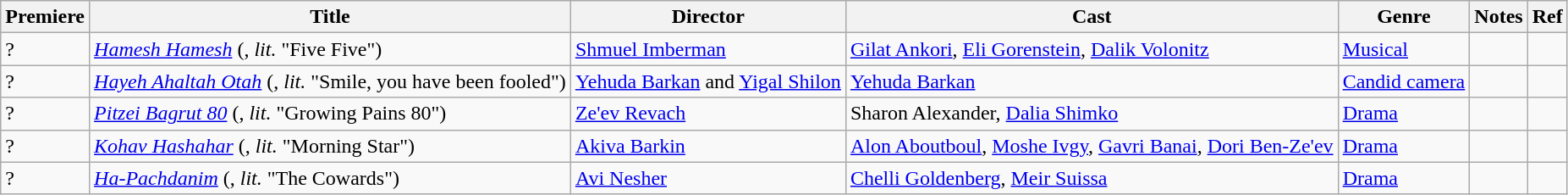<table class="wikitable">
<tr>
<th>Premiere</th>
<th>Title</th>
<th>Director</th>
<th>Cast</th>
<th>Genre</th>
<th>Notes</th>
<th>Ref</th>
</tr>
<tr>
<td>?</td>
<td><em><a href='#'>Hamesh Hamesh</a></em> (, <em>lit.</em> "Five Five")</td>
<td><a href='#'>Shmuel Imberman</a></td>
<td><a href='#'>Gilat Ankori</a>, <a href='#'>Eli Gorenstein</a>, <a href='#'>Dalik Volonitz</a></td>
<td><a href='#'>Musical</a></td>
<td></td>
<td></td>
</tr>
<tr>
<td>?</td>
<td><em><a href='#'>Hayeh Ahaltah Otah</a></em> (, <em>lit.</em> "Smile, you have been fooled")</td>
<td><a href='#'>Yehuda Barkan</a> and <a href='#'>Yigal Shilon</a></td>
<td><a href='#'>Yehuda Barkan</a></td>
<td><a href='#'>Candid camera</a></td>
<td></td>
<td></td>
</tr>
<tr>
<td>?</td>
<td><em><a href='#'>Pitzei Bagrut 80</a></em> (, <em>lit.</em> "Growing Pains 80")</td>
<td><a href='#'>Ze'ev Revach</a></td>
<td>Sharon Alexander, <a href='#'>Dalia Shimko</a></td>
<td><a href='#'>Drama</a></td>
<td></td>
<td></td>
</tr>
<tr>
<td>?</td>
<td><em><a href='#'>Kohav Hashahar</a></em> (, <em>lit.</em> "Morning Star")</td>
<td><a href='#'>Akiva Barkin</a></td>
<td><a href='#'>Alon Aboutboul</a>, <a href='#'>Moshe Ivgy</a>, <a href='#'>Gavri Banai</a>, <a href='#'>Dori Ben-Ze'ev</a></td>
<td><a href='#'>Drama</a></td>
<td></td>
<td></td>
</tr>
<tr>
<td>?</td>
<td><em><a href='#'>Ha-Pachdanim</a></em> (, <em>lit.</em> "The Cowards")</td>
<td><a href='#'>Avi Nesher</a></td>
<td><a href='#'>Chelli Goldenberg</a>, <a href='#'>Meir Suissa</a></td>
<td><a href='#'>Drama</a></td>
<td></td>
<td></td>
</tr>
</table>
